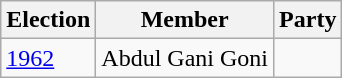<table class="wikitable sortable">
<tr>
<th>Election</th>
<th>Member</th>
<th colspan=2>Party</th>
</tr>
<tr>
<td><a href='#'>1962</a></td>
<td>Abdul Gani Goni</td>
<td></td>
</tr>
</table>
